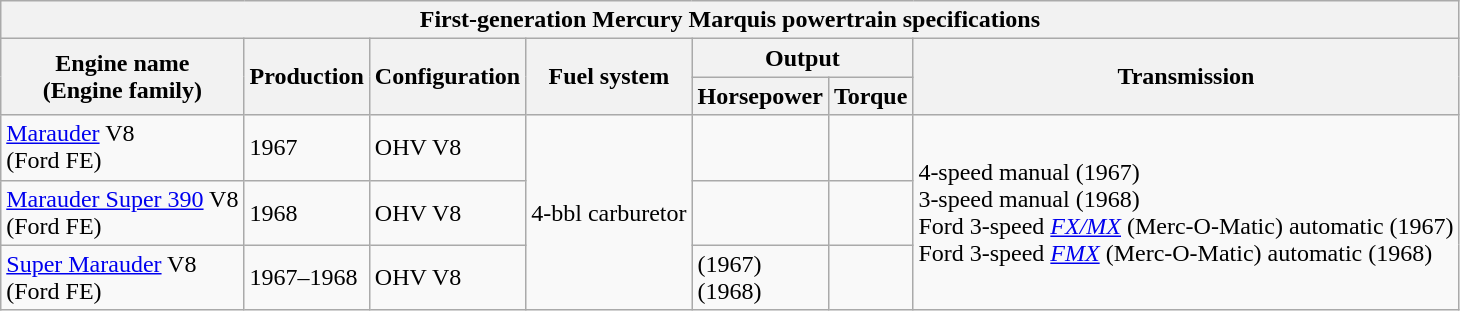<table class="wikitable">
<tr>
<th colspan="7">First-generation Mercury Marquis powertrain specifications</th>
</tr>
<tr>
<th rowspan="2">Engine name<br>(Engine family)</th>
<th rowspan="2">Production</th>
<th rowspan="2">Configuration</th>
<th rowspan="2">Fuel system</th>
<th colspan="2">Output</th>
<th rowspan="2">Transmission</th>
</tr>
<tr>
<th>Horsepower</th>
<th>Torque</th>
</tr>
<tr>
<td><a href='#'>Marauder</a> V8<br>(Ford FE)</td>
<td>1967</td>
<td> OHV V8</td>
<td rowspan="3">4-bbl carburetor</td>
<td></td>
<td></td>
<td rowspan="3">4-speed manual (1967)<br>3-speed manual (1968)<br>Ford 3-speed <a href='#'><em>FX/MX</em></a> (Merc-O-Matic) automatic (1967)<br>Ford 3-speed <a href='#'><em>FMX</em></a> (Merc-O-Matic) automatic (1968)</td>
</tr>
<tr>
<td><a href='#'>Marauder Super 390</a> V8<br>(Ford FE)</td>
<td>1968</td>
<td> OHV V8</td>
<td></td>
<td></td>
</tr>
<tr>
<td><a href='#'>Super Marauder</a> V8<br>(Ford FE)</td>
<td>1967–1968</td>
<td> OHV V8</td>
<td> (1967)<br> (1968)</td>
<td></td>
</tr>
</table>
